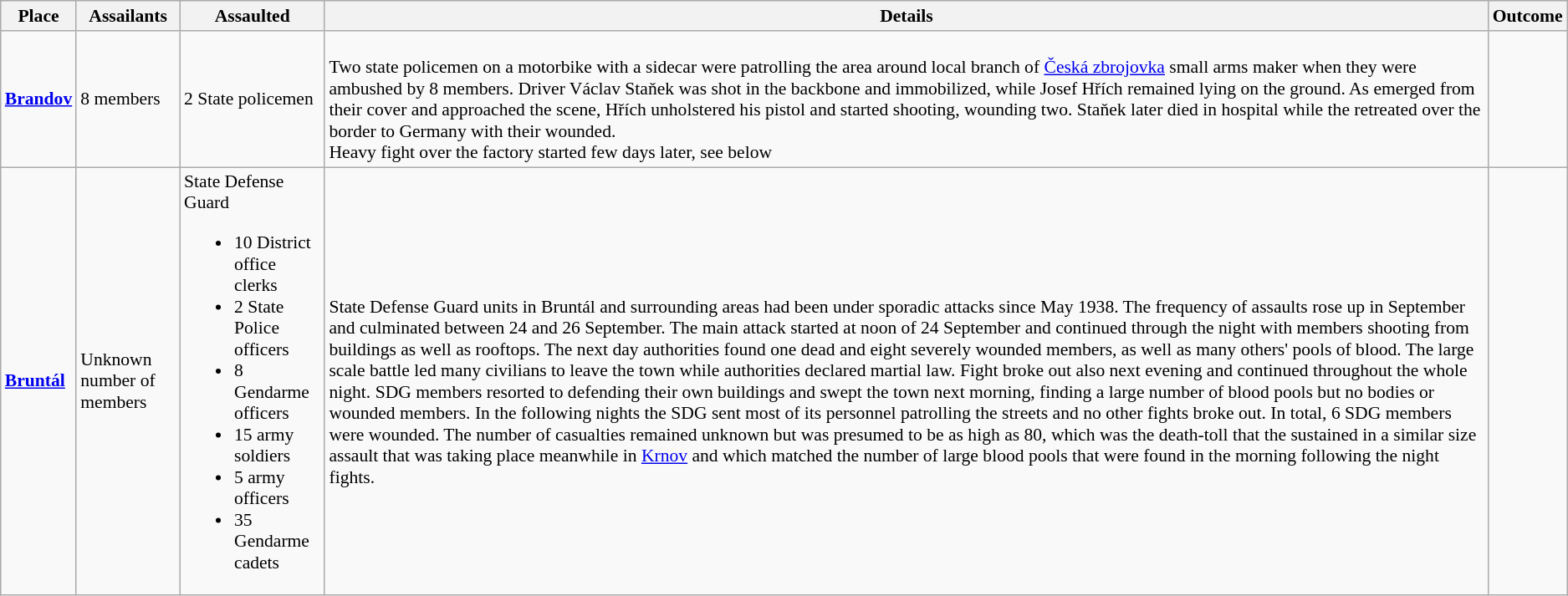<table class="wikitable sortable" style="font-size:90%;">
<tr>
<th>Place</th>
<th>Assailants</th>
<th>Assaulted</th>
<th>Details</th>
<th>Outcome</th>
</tr>
<tr>
<td><strong><a href='#'>Brandov</a></strong></td>
<td>8  members</td>
<td>2 State policemen</td>
<td><br>Two state policemen on a motorbike with a sidecar were patrolling the area around local branch of <a href='#'>Česká zbrojovka</a> small arms maker when they were ambushed by 8  members. Driver Václav Staňek was shot in the backbone and immobilized, while Josef Hřích remained lying on the ground. As  emerged from their cover and approached the scene, Hřích unholstered his pistol and started shooting, wounding two. Staňek later died in hospital while the  retreated over the border to Germany with their wounded.<br>Heavy fight over the factory started few days later, see below</td>
<td></td>
</tr>
<tr>
<td><strong><a href='#'>Bruntál</a></strong></td>
<td>Unknown number of  members</td>
<td>State Defense Guard<br><ul><li>10 District office clerks</li><li>2 State Police officers</li><li>8 Gendarme officers</li><li>15 army soldiers</li><li>5 army officers</li><li>35 Gendarme cadets</li></ul></td>
<td><br>State Defense Guard units in Bruntál and surrounding areas had been under sporadic attacks since May 1938. The frequency of assaults rose up in September and culminated between 24 and 26 September. The main attack started at noon of 24 September and continued through the night with  members shooting from buildings as well as rooftops. The next day authorities found one dead and eight severely wounded  members, as well as many others' pools of blood. The large scale battle led many civilians to leave the town while authorities declared martial law. Fight broke out also next evening and continued throughout the whole night. SDG members resorted to defending their own buildings and swept the town next morning, finding a large number of blood pools but no bodies or wounded  members. In the following nights the SDG sent most of its personnel patrolling the streets and no other fights broke out. In total, 6 SDG members were wounded. The number of  casualties remained unknown but was presumed to be as high as 80, which was the death-toll that the  sustained in a similar size assault that was taking place meanwhile in <a href='#'>Krnov</a> and which matched the number of large blood pools that were found in the morning following the night fights.</td>
<td></td>
</tr>
</table>
